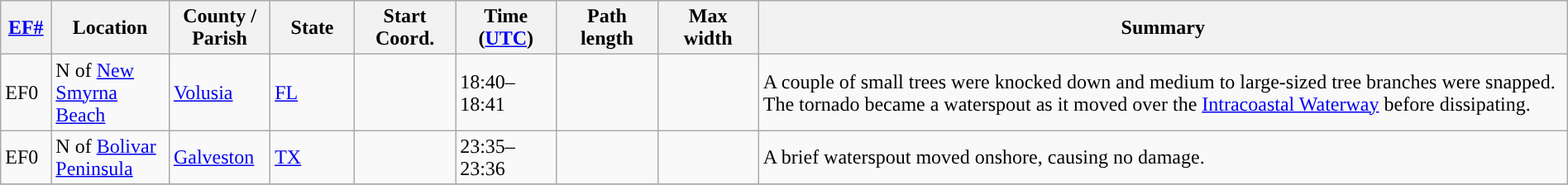<table class="wikitable sortable" style="width:100%;">
<tr>
<th scope="col"  style="width:3%; text-align:center;"><a href='#'>EF#</a></th>
<th scope="col"  style="width:7%; text-align:center;" class="unsortable">Location</th>
<th scope="col"  style="width:6%; text-align:center;" class="unsortable">County / Parish</th>
<th scope="col"  style="width:5%; text-align:center;">State</th>
<th scope="col"  style="width:6%; text-align:center;">Start Coord.</th>
<th scope="col"  style="width:6%; text-align:center;">Time (<a href='#'>UTC</a>)</th>
<th scope="col"  style="width:6%; text-align:center;">Path length</th>
<th scope="col"  style="width:6%; text-align:center;">Max width</th>
<th scope="col" class="unsortable" style="width:48%; text-align:center;">Summary</th>
</tr>
<tr>
<td>EF0</td>
<td>N of <a href='#'>New Smyrna Beach</a></td>
<td><a href='#'>Volusia</a></td>
<td><a href='#'>FL</a></td>
<td></td>
<td>18:40–18:41</td>
<td></td>
<td></td>
<td>A couple of small trees were knocked down and medium to large-sized tree branches were snapped. The tornado became a waterspout as it moved over the <a href='#'>Intracoastal Waterway</a> before dissipating.</td>
</tr>
<tr>
<td>EF0</td>
<td>N of <a href='#'>Bolivar Peninsula</a></td>
<td><a href='#'>Galveston</a></td>
<td><a href='#'>TX</a></td>
<td></td>
<td>23:35–23:36</td>
<td></td>
<td></td>
<td>A brief waterspout moved onshore, causing no damage.</td>
</tr>
<tr>
</tr>
</table>
